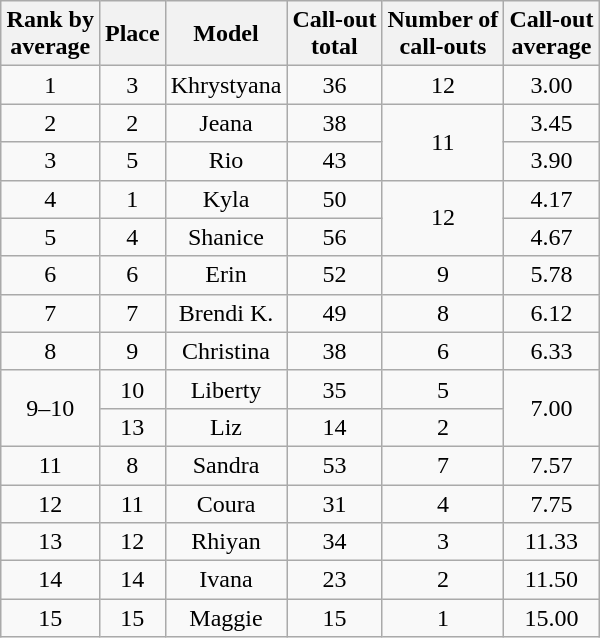<table class="wikitable sortable" style="margin:auto; text-align:center; white-space:nowrap">
<tr>
<th>Rank by<br>average</th>
<th>Place</th>
<th>Model</th>
<th>Call-out<br>total</th>
<th>Number of<br>call-outs</th>
<th>Call-out<br>average</th>
</tr>
<tr>
<td>1</td>
<td>3</td>
<td>Khrystyana</td>
<td>36</td>
<td>12</td>
<td>3.00</td>
</tr>
<tr>
<td>2</td>
<td>2</td>
<td>Jeana</td>
<td>38</td>
<td rowspan="2">11</td>
<td>3.45</td>
</tr>
<tr>
<td>3</td>
<td>5</td>
<td>Rio</td>
<td>43</td>
<td>3.90</td>
</tr>
<tr>
<td>4</td>
<td>1</td>
<td>Kyla</td>
<td>50</td>
<td rowspan="2">12</td>
<td>4.17</td>
</tr>
<tr>
<td>5</td>
<td>4</td>
<td>Shanice</td>
<td>56</td>
<td>4.67</td>
</tr>
<tr>
<td>6</td>
<td>6</td>
<td>Erin</td>
<td>52</td>
<td>9</td>
<td>5.78</td>
</tr>
<tr>
<td>7</td>
<td>7</td>
<td>Brendi K.</td>
<td>49</td>
<td>8</td>
<td>6.12</td>
</tr>
<tr>
<td>8</td>
<td>9</td>
<td>Christina</td>
<td>38</td>
<td>6</td>
<td>6.33</td>
</tr>
<tr>
<td rowspan="2">9–10</td>
<td>10</td>
<td>Liberty</td>
<td>35</td>
<td>5</td>
<td rowspan="2">7.00</td>
</tr>
<tr>
<td>13</td>
<td>Liz</td>
<td>14</td>
<td>2</td>
</tr>
<tr>
<td>11</td>
<td>8</td>
<td>Sandra</td>
<td>53</td>
<td>7</td>
<td>7.57</td>
</tr>
<tr>
<td>12</td>
<td>11</td>
<td>Coura</td>
<td>31</td>
<td>4</td>
<td>7.75</td>
</tr>
<tr>
<td>13</td>
<td>12</td>
<td>Rhiyan</td>
<td>34</td>
<td>3</td>
<td>11.33</td>
</tr>
<tr>
<td>14</td>
<td>14</td>
<td>Ivana</td>
<td>23</td>
<td>2</td>
<td>11.50</td>
</tr>
<tr>
<td>15</td>
<td>15</td>
<td>Maggie</td>
<td>15</td>
<td>1</td>
<td>15.00</td>
</tr>
</table>
